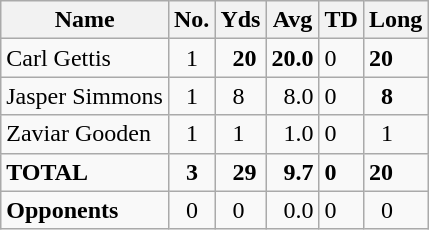<table class="wikitable" style="white-space:nowrap;">
<tr>
<th>Name</th>
<th>No.</th>
<th>Yds</th>
<th>Avg</th>
<th>TD</th>
<th>Long</th>
</tr>
<tr>
<td>Carl Gettis</td>
<td>  1</td>
<td>  <strong>20</strong></td>
<td><strong>20.0</strong></td>
<td>0</td>
<td><strong>20</strong></td>
</tr>
<tr>
<td>Jasper Simmons</td>
<td>  1</td>
<td>   8</td>
<td>  8.0</td>
<td>0</td>
<td>  <strong>8</strong></td>
</tr>
<tr>
<td>Zaviar Gooden</td>
<td>  1</td>
<td>   1</td>
<td>  1.0</td>
<td>0</td>
<td>  1</td>
</tr>
<tr>
<td><strong>TOTAL</strong></td>
<td>  <strong>3</strong></td>
<td>  <strong>29</strong></td>
<td>  <strong>9.7</strong></td>
<td><strong>0</strong></td>
<td><strong>20</strong></td>
</tr>
<tr>
<td><strong>Opponents</strong></td>
<td>  0</td>
<td>   0</td>
<td>  0.0</td>
<td>0</td>
<td>  0</td>
</tr>
</table>
